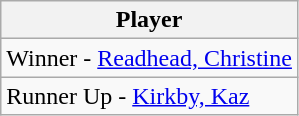<table class="wikitable">
<tr>
<th>Player</th>
</tr>
<tr>
<td> Winner - <a href='#'>Readhead, Christine</a></td>
</tr>
<tr>
<td> Runner Up - <a href='#'>Kirkby, Kaz</a></td>
</tr>
</table>
